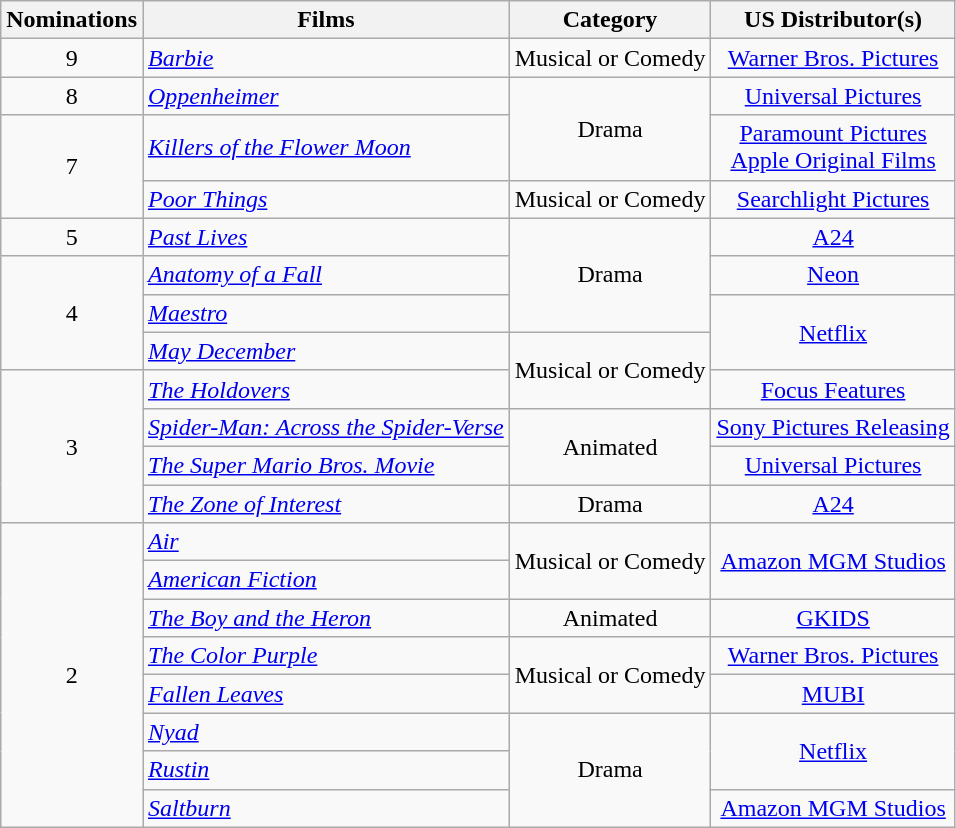<table class="wikitable">
<tr>
<th>Nominations</th>
<th>Films</th>
<th>Category</th>
<th>US Distributor(s)</th>
</tr>
<tr>
<td style="text-align:center">9</td>
<td><em><a href='#'>Barbie</a></em></td>
<td style="text-align:center">Musical or Comedy</td>
<td style="text-align:center"><a href='#'>Warner Bros. Pictures</a></td>
</tr>
<tr>
<td style="text-align:center">8</td>
<td><em><a href='#'>Oppenheimer</a></em></td>
<td style="text-align:center" rowspan="2">Drama</td>
<td style="text-align:center"><a href='#'>Universal Pictures</a></td>
</tr>
<tr>
<td style="text-align:center" rowspan="2">7</td>
<td><em><a href='#'>Killers of the Flower Moon</a></em></td>
<td style="text-align:center"><a href='#'>Paramount Pictures</a><br><a href='#'>Apple Original Films</a></td>
</tr>
<tr>
<td><em><a href='#'>Poor Things</a></em></td>
<td style="text-align:center">Musical or Comedy</td>
<td style="text-align:center"><a href='#'>Searchlight Pictures</a></td>
</tr>
<tr>
<td style="text-align:center">5</td>
<td><em><a href='#'>Past Lives</a></em></td>
<td style="text-align:center" rowspan="3">Drama</td>
<td style="text-align:center"><a href='#'>A24</a></td>
</tr>
<tr>
<td style="text-align:center" rowspan="3">4</td>
<td><em><a href='#'>Anatomy of a Fall</a></em></td>
<td style="text-align:center"><a href='#'>Neon</a></td>
</tr>
<tr>
<td><em><a href='#'>Maestro</a></em></td>
<td style="text-align:center" rowspan="2"><a href='#'>Netflix</a></td>
</tr>
<tr>
<td><em><a href='#'>May December</a></em></td>
<td style="text-align:center" rowspan="2">Musical or Comedy</td>
</tr>
<tr>
<td style="text-align:center" rowspan="4">3</td>
<td><em><a href='#'>The Holdovers</a></em></td>
<td style="text-align:center"><a href='#'>Focus Features</a></td>
</tr>
<tr>
<td><em><a href='#'>Spider-Man: Across the Spider-Verse</a></em></td>
<td style="text-align:center" rowspan="2">Animated</td>
<td style="text-align:center"><a href='#'>Sony Pictures Releasing</a></td>
</tr>
<tr>
<td><em><a href='#'>The Super Mario Bros. Movie</a></em></td>
<td style="text-align:center"><a href='#'>Universal Pictures</a></td>
</tr>
<tr>
<td><em><a href='#'>The Zone of Interest</a></em></td>
<td style="text-align:center">Drama</td>
<td style="text-align:center"><a href='#'>A24</a></td>
</tr>
<tr>
<td style="text-align:center" rowspan="8">2</td>
<td><em><a href='#'>Air</a></em></td>
<td style="text-align:center" rowspan="2">Musical or Comedy</td>
<td style="text-align:center" rowspan="2"><a href='#'>Amazon MGM Studios</a></td>
</tr>
<tr>
<td><em><a href='#'>American Fiction</a></em></td>
</tr>
<tr>
<td><em><a href='#'>The Boy and the Heron</a></em></td>
<td style="text-align:center">Animated</td>
<td style="text-align:center"><a href='#'>GKIDS</a></td>
</tr>
<tr>
<td><em><a href='#'>The Color Purple</a></em></td>
<td style="text-align:center" rowspan="2">Musical or Comedy</td>
<td style="text-align:center"><a href='#'>Warner Bros. Pictures</a></td>
</tr>
<tr>
<td><em><a href='#'>Fallen Leaves</a></em></td>
<td style="text-align:center"><a href='#'>MUBI</a></td>
</tr>
<tr>
<td><em><a href='#'>Nyad</a></em></td>
<td style="text-align:center" rowspan="3">Drama</td>
<td style="text-align:center" rowspan="2"><a href='#'>Netflix</a></td>
</tr>
<tr>
<td><em><a href='#'>Rustin</a></em></td>
</tr>
<tr>
<td><em><a href='#'>Saltburn</a></em></td>
<td style="text-align:center"><a href='#'>Amazon MGM Studios</a></td>
</tr>
</table>
